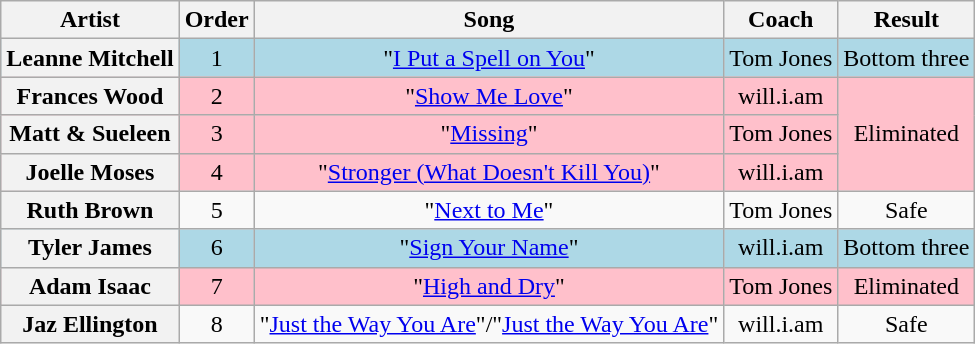<table class="wikitable plainrowheaders" style="text-align:center;">
<tr>
<th scope="col">Artist</th>
<th scope="col">Order</th>
<th scope="col">Song</th>
<th scope="col">Coach</th>
<th scope="col">Result</th>
</tr>
<tr style="background:lightblue;">
<th scope="row">Leanne Mitchell</th>
<td>1</td>
<td>"<a href='#'>I Put a Spell on You</a>"</td>
<td>Tom Jones</td>
<td>Bottom three</td>
</tr>
<tr style="background:pink;">
<th scope="row">Frances Wood</th>
<td>2</td>
<td>"<a href='#'>Show Me Love</a>"</td>
<td>will.i.am</td>
<td rowspan="3">Eliminated</td>
</tr>
<tr style="background:pink;">
<th scope="row">Matt & Sueleen</th>
<td>3</td>
<td>"<a href='#'>Missing</a>"</td>
<td>Tom Jones</td>
</tr>
<tr style="background:pink;">
<th scope="row">Joelle Moses</th>
<td>4</td>
<td>"<a href='#'>Stronger (What Doesn't Kill You)</a>"</td>
<td>will.i.am</td>
</tr>
<tr>
<th scope="row">Ruth Brown</th>
<td>5</td>
<td>"<a href='#'>Next to Me</a>"</td>
<td>Tom Jones</td>
<td>Safe</td>
</tr>
<tr style="background:lightblue;">
<th scope="row">Tyler James</th>
<td>6</td>
<td>"<a href='#'>Sign Your Name</a>"</td>
<td>will.i.am</td>
<td>Bottom three</td>
</tr>
<tr style="background:pink;">
<th scope="row">Adam Isaac</th>
<td>7</td>
<td>"<a href='#'>High and Dry</a>"</td>
<td>Tom Jones</td>
<td>Eliminated</td>
</tr>
<tr>
<th scope="row">Jaz Ellington</th>
<td>8</td>
<td>"<a href='#'>Just the Way You Are</a>"/"<a href='#'>Just the Way You Are</a>"</td>
<td>will.i.am</td>
<td>Safe</td>
</tr>
</table>
